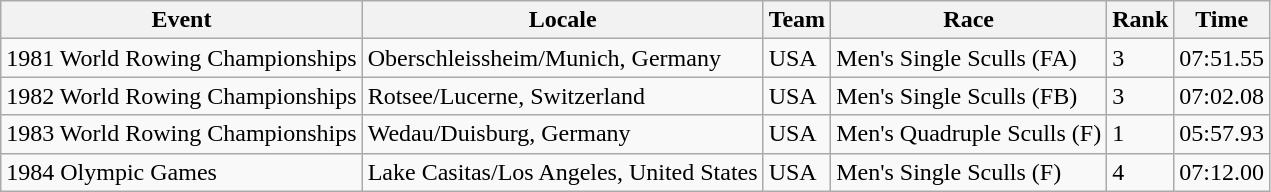<table class="wikitable">
<tr>
<th>Event</th>
<th>Locale</th>
<th>Team</th>
<th>Race</th>
<th>Rank</th>
<th>Time</th>
</tr>
<tr>
<td>1981 World Rowing Championships</td>
<td>Oberschleissheim/Munich, Germany</td>
<td>USA</td>
<td>Men's Single Sculls (FA)</td>
<td>3</td>
<td>07:51.55</td>
</tr>
<tr>
<td>1982 World Rowing Championships</td>
<td>Rotsee/Lucerne, Switzerland</td>
<td>USA</td>
<td>Men's Single Sculls (FB)</td>
<td>3</td>
<td>07:02.08</td>
</tr>
<tr>
<td>1983 World Rowing Championships</td>
<td>Wedau/Duisburg, Germany</td>
<td>USA</td>
<td>Men's Quadruple Sculls (F)</td>
<td>1</td>
<td>05:57.93</td>
</tr>
<tr>
<td>1984 Olympic Games</td>
<td>Lake Casitas/Los Angeles, United States</td>
<td>USA</td>
<td>Men's Single Sculls (F)</td>
<td>4</td>
<td>07:12.00</td>
</tr>
</table>
